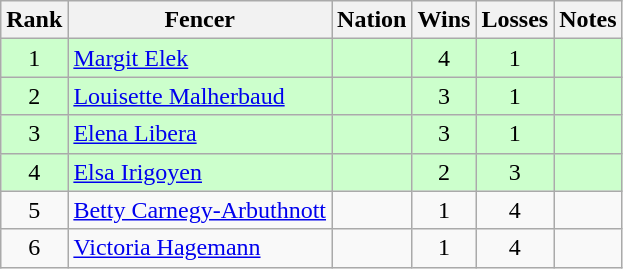<table class="wikitable sortable" style="text-align: center;">
<tr>
<th>Rank</th>
<th>Fencer</th>
<th>Nation</th>
<th>Wins</th>
<th>Losses</th>
<th>Notes</th>
</tr>
<tr style="background:#cfc;">
<td>1</td>
<td align=left><a href='#'>Margit Elek</a></td>
<td align=left></td>
<td>4</td>
<td>1</td>
<td></td>
</tr>
<tr style="background:#cfc;">
<td>2</td>
<td align=left><a href='#'>Louisette Malherbaud</a></td>
<td align=left></td>
<td>3</td>
<td>1</td>
<td></td>
</tr>
<tr style="background:#cfc;">
<td>3</td>
<td align=left><a href='#'>Elena Libera</a></td>
<td align=left></td>
<td>3</td>
<td>1</td>
<td></td>
</tr>
<tr style="background:#cfc;">
<td>4</td>
<td align=left><a href='#'>Elsa Irigoyen</a></td>
<td align=left></td>
<td>2</td>
<td>3</td>
<td></td>
</tr>
<tr>
<td>5</td>
<td align=left><a href='#'>Betty Carnegy-Arbuthnott</a></td>
<td align=left></td>
<td>1</td>
<td>4</td>
<td></td>
</tr>
<tr>
<td>6</td>
<td align=left><a href='#'>Victoria Hagemann</a></td>
<td align=left></td>
<td>1</td>
<td>4</td>
<td></td>
</tr>
</table>
